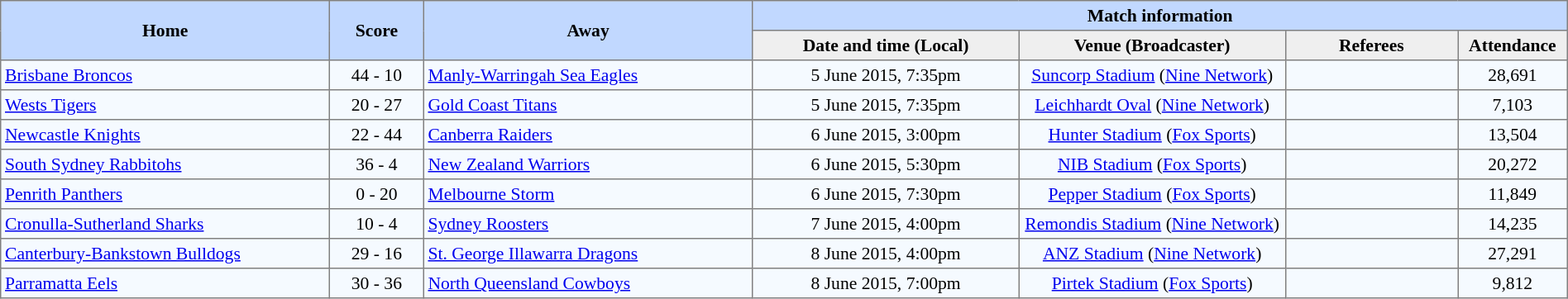<table border="1" cellpadding="3" cellspacing="0" style="border-collapse:collapse; font-size:90%; width:100%;">
<tr style="background:#c1d8ff;">
<th rowspan="2" style="width:21%;">Home</th>
<th rowspan="2" style="width:6%;">Score</th>
<th rowspan="2" style="width:21%;">Away</th>
<th colspan=6>Match information</th>
</tr>
<tr style="background:#efefef;">
<th width=17%>Date and time (Local)</th>
<th width="17%">Venue (Broadcaster)</th>
<th width=11%>Referees</th>
<th width=7%>Attendance</th>
</tr>
<tr style="text-align:center; background:#f5faff;">
<td align="left"> <a href='#'>Brisbane Broncos</a></td>
<td>44 - 10</td>
<td align="left"> <a href='#'>Manly-Warringah Sea Eagles</a></td>
<td>5 June 2015, 7:35pm</td>
<td><a href='#'>Suncorp Stadium</a>  (<a href='#'>Nine Network</a>)</td>
<td></td>
<td>28,691</td>
</tr>
<tr style="text-align:center; background:#f5faff;">
<td align="left"> <a href='#'>Wests Tigers</a></td>
<td>20 - 27</td>
<td align="left"> <a href='#'>Gold Coast Titans</a></td>
<td>5 June 2015, 7:35pm</td>
<td><a href='#'>Leichhardt Oval</a>  (<a href='#'>Nine Network</a>)</td>
<td></td>
<td>7,103</td>
</tr>
<tr style="text-align:center; background:#f5faff;">
<td align="left"> <a href='#'>Newcastle Knights</a></td>
<td>22 - 44</td>
<td align="left"> <a href='#'>Canberra Raiders</a></td>
<td>6 June 2015, 3:00pm</td>
<td><a href='#'>Hunter Stadium</a> (<a href='#'>Fox Sports</a>)</td>
<td></td>
<td>13,504</td>
</tr>
<tr style="text-align:center; background:#f5faff;">
<td align="left"> <a href='#'>South Sydney Rabbitohs</a></td>
<td>36 - 4</td>
<td align="left"> <a href='#'>New Zealand Warriors</a></td>
<td>6 June 2015, 5:30pm</td>
<td><a href='#'>NIB Stadium</a> (<a href='#'>Fox Sports</a>)</td>
<td></td>
<td>20,272</td>
</tr>
<tr style="text-align:center; background:#f5faff;">
<td align="left"> <a href='#'>Penrith Panthers</a></td>
<td>0 - 20</td>
<td align="left"> <a href='#'>Melbourne Storm</a></td>
<td>6 June 2015, 7:30pm</td>
<td><a href='#'>Pepper Stadium</a> (<a href='#'>Fox Sports</a>)</td>
<td></td>
<td>11,849</td>
</tr>
<tr style="text-align:center; background:#f5faff;">
<td align="left"> <a href='#'>Cronulla-Sutherland Sharks</a></td>
<td>10 - 4</td>
<td align="left"><a href='#'>Sydney Roosters</a></td>
<td>7 June 2015, 4:00pm</td>
<td><a href='#'>Remondis Stadium</a>  (<a href='#'>Nine Network</a>)</td>
<td></td>
<td>14,235</td>
</tr>
<tr style="text-align:center; background:#f5faff;">
<td align="left"> <a href='#'>Canterbury-Bankstown Bulldogs</a></td>
<td>29 - 16</td>
<td align="left"> <a href='#'>St. George Illawarra Dragons</a></td>
<td>8 June 2015, 4:00pm</td>
<td><a href='#'>ANZ Stadium</a>  (<a href='#'>Nine Network</a>)</td>
<td></td>
<td>27,291</td>
</tr>
<tr style="text-align:center; background:#f5faff;">
<td align="left"> <a href='#'>Parramatta Eels</a></td>
<td>30 - 36</td>
<td align="left"> <a href='#'>North Queensland Cowboys</a></td>
<td>8 June 2015, 7:00pm</td>
<td><a href='#'>Pirtek Stadium</a> (<a href='#'>Fox Sports</a>)</td>
<td></td>
<td>9,812</td>
</tr>
</table>
